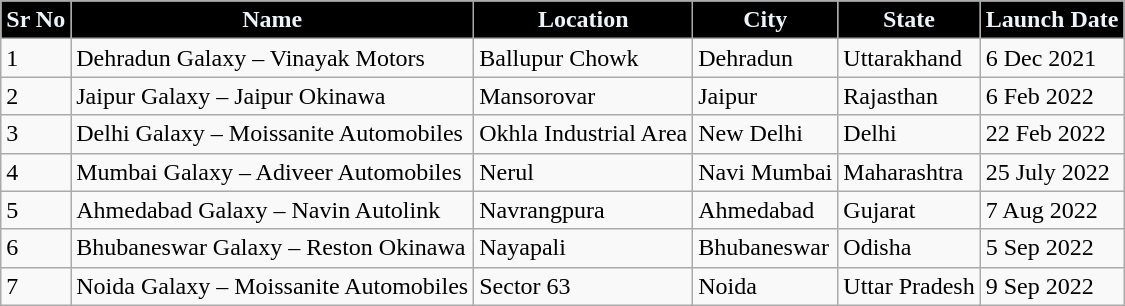<table class="wikitable">
<tr>
<th style="background:#000000; color:#ecf4f9;">Sr No</th>
<th style="background:#000000; color:#ecf4f9;">Name</th>
<th style="background:#000000; color:#ecf4f9;">Location</th>
<th style="background:#000000; color:#ecf4f9;">City</th>
<th style="background:#000000; color:#ecf4f9;">State</th>
<th style="background:#000000; color:#ecf4f9;">Launch Date</th>
</tr>
<tr>
<td>1</td>
<td>Dehradun Galaxy – Vinayak Motors</td>
<td>Ballupur Chowk</td>
<td>Dehradun</td>
<td>Uttarakhand</td>
<td>6 Dec 2021</td>
</tr>
<tr>
<td>2</td>
<td>Jaipur Galaxy – Jaipur Okinawa</td>
<td>Mansorovar</td>
<td>Jaipur</td>
<td>Rajasthan</td>
<td>6 Feb 2022</td>
</tr>
<tr>
<td>3</td>
<td>Delhi Galaxy – Moissanite Automobiles</td>
<td>Okhla Industrial Area</td>
<td>New Delhi</td>
<td>Delhi</td>
<td>22 Feb 2022</td>
</tr>
<tr>
<td>4</td>
<td>Mumbai Galaxy – Adiveer Automobiles</td>
<td>Nerul</td>
<td>Navi Mumbai</td>
<td>Maharashtra</td>
<td>25 July 2022</td>
</tr>
<tr>
<td>5</td>
<td>Ahmedabad Galaxy – Navin Autolink</td>
<td>Navrangpura</td>
<td>Ahmedabad</td>
<td>Gujarat</td>
<td>7 Aug 2022</td>
</tr>
<tr>
<td>6</td>
<td>Bhubaneswar Galaxy – Reston Okinawa</td>
<td>Nayapali</td>
<td>Bhubaneswar</td>
<td>Odisha</td>
<td>5 Sep 2022</td>
</tr>
<tr>
<td>7</td>
<td>Noida Galaxy – Moissanite Automobiles</td>
<td>Sector 63</td>
<td>Noida</td>
<td>Uttar Pradesh</td>
<td>9 Sep 2022</td>
</tr>
</table>
